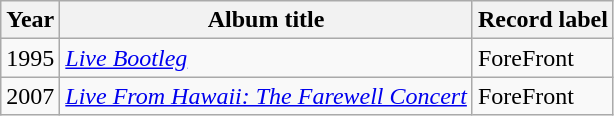<table class="wikitable">
<tr>
<th><strong>Year</strong></th>
<th><strong>Album title</strong></th>
<th><strong>Record label</strong></th>
</tr>
<tr>
<td>1995</td>
<td><em><a href='#'>Live Bootleg</a></em></td>
<td>ForeFront</td>
</tr>
<tr>
<td>2007</td>
<td><em><a href='#'>Live From Hawaii: The Farewell Concert</a></em></td>
<td>ForeFront</td>
</tr>
</table>
